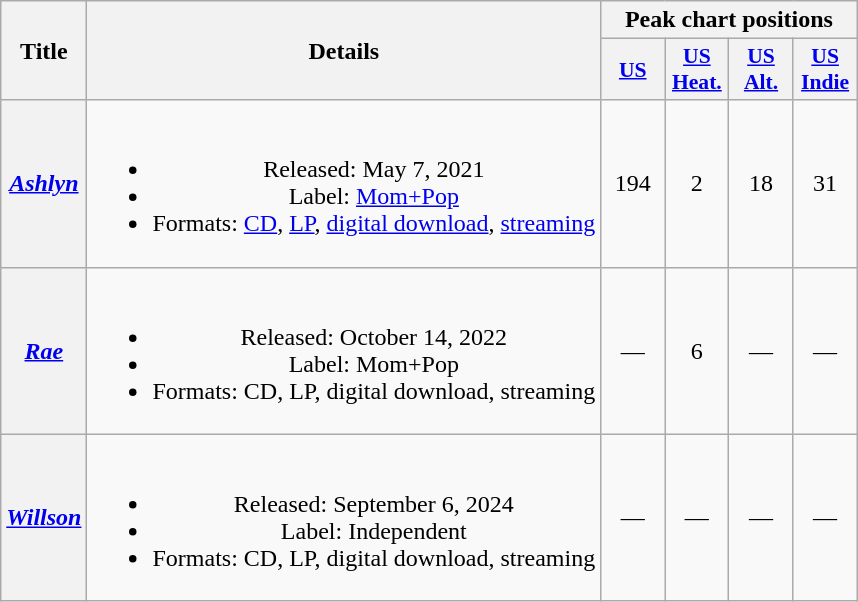<table class="wikitable plainrowheaders" style="text-align:center">
<tr>
<th scope="col" rowspan="2">Title</th>
<th scope="col" rowspan="2">Details</th>
<th scope="col" colspan="4">Peak chart positions</th>
</tr>
<tr>
<th scope="col" style="width:2.5em;font-size:90%;"><a href='#'>US</a><br></th>
<th scope="col" style="width:2.5em;font-size:90%;"><a href='#'>US<br>Heat.</a><br></th>
<th scope="col" style="width:2.5em;font-size:90%;"><a href='#'>US<br>Alt.</a><br></th>
<th scope="col" style="width:2.5em;font-size:90%;"><a href='#'>US<br>Indie</a><br></th>
</tr>
<tr>
<th scope="row"><a href='#'><em>Ashlyn</em></a></th>
<td><br><ul><li>Released: May 7, 2021</li><li>Label: <a href='#'>Mom+Pop</a></li><li>Formats: <a href='#'>CD</a>, <a href='#'>LP</a>, <a href='#'>digital download</a>, <a href='#'>streaming</a></li></ul></td>
<td>194</td>
<td>2</td>
<td>18</td>
<td>31</td>
</tr>
<tr>
<th scope="row"><em><a href='#'>Rae</a></em></th>
<td><br><ul><li>Released: October 14, 2022</li><li>Label: Mom+Pop</li><li>Formats: CD, LP, digital download, streaming</li></ul></td>
<td>—</td>
<td>6</td>
<td>—</td>
<td>—</td>
</tr>
<tr>
<th scope="row"><em><a href='#'>Willson</a></em></th>
<td><br><ul><li>Released: September 6, 2024</li><li>Label: Independent</li><li>Formats: CD, LP, digital download, streaming</li></ul></td>
<td>—</td>
<td>—</td>
<td>—</td>
<td>—</td>
</tr>
</table>
